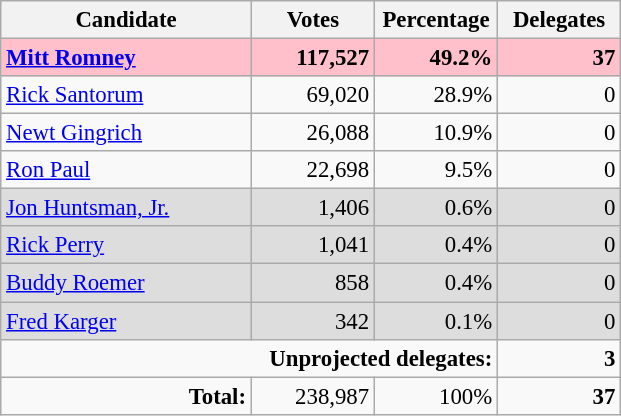<table class="wikitable" style="font-size:95%;">
<tr>
<th width="160px">Candidate</th>
<th width="75px">Votes</th>
<th width="75px">Percentage</th>
<th width="75px">Delegates</th>
</tr>
<tr align="right" bgcolor="pink">
<td align="left"> <strong><a href='#'>Mitt Romney</a></strong></td>
<td><strong>117,527</strong></td>
<td><strong>49.2%</strong></td>
<td><strong>37</strong></td>
</tr>
<tr align="right">
<td align="left"><a href='#'>Rick Santorum</a></td>
<td>69,020</td>
<td>28.9%</td>
<td>0</td>
</tr>
<tr align="right">
<td align="left"><a href='#'>Newt Gingrich</a></td>
<td>26,088</td>
<td>10.9%</td>
<td>0</td>
</tr>
<tr align="right">
<td align="left"><a href='#'>Ron Paul</a></td>
<td>22,698</td>
<td>9.5%</td>
<td>0</td>
</tr>
<tr align="right" bgcolor="#DDDDDD" |>
<td align="left"><a href='#'>Jon Huntsman, Jr.</a></td>
<td>1,406</td>
<td>0.6%</td>
<td>0</td>
</tr>
<tr align="right" bgcolor="#DDDDDD" |>
<td align="left"><a href='#'>Rick Perry</a></td>
<td>1,041</td>
<td>0.4%</td>
<td>0</td>
</tr>
<tr align="right" bgcolor="#DDDDDD" |>
<td align="left"><a href='#'>Buddy Roemer</a></td>
<td>858</td>
<td>0.4%</td>
<td>0</td>
</tr>
<tr align="right" bgcolor="#DDDDDD" |>
<td align="left"><a href='#'>Fred Karger</a></td>
<td>342</td>
<td>0.1%</td>
<td>0</td>
</tr>
<tr align="right">
<td colspan="3"><strong>Unprojected delegates:</strong></td>
<td><strong>3</strong></td>
</tr>
<tr align="right">
<td><strong>Total:</strong></td>
<td>238,987</td>
<td>100%</td>
<td><strong>37</strong></td>
</tr>
</table>
